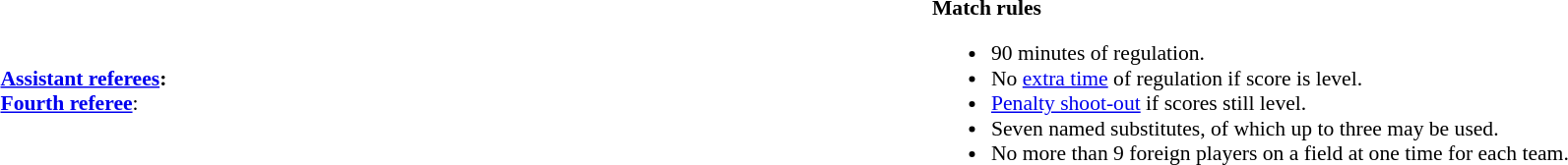<table width=100% style="font-size:90%">
<tr>
<td><br><strong><a href='#'>Assistant referees</a>:</strong><br><strong><a href='#'>Fourth referee</a></strong>:</td>
<td style="width:50%; vertical-align:top;"><br><strong>Match rules</strong><ul><li>90 minutes of regulation.</li><li>No <a href='#'>extra time</a> of regulation if score is level.</li><li><a href='#'>Penalty shoot-out</a> if scores still level.</li><li>Seven named substitutes, of which up to three may be used.</li><li>No more than 9 foreign players on a field at one time for each team.</li></ul></td>
</tr>
</table>
